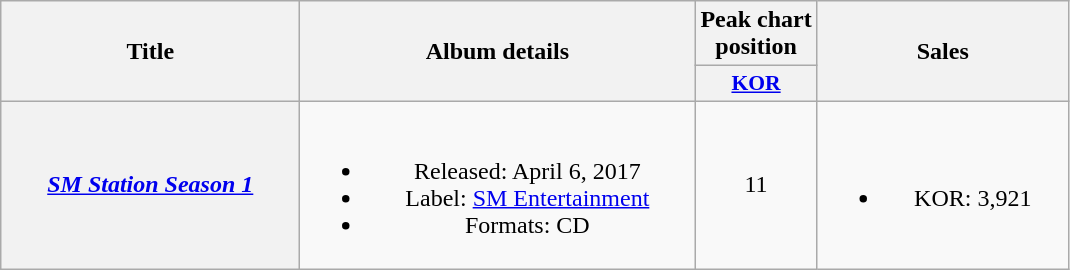<table class="wikitable plainrowheaders" style="text-align:center;">
<tr>
<th rowspan="2" style="width:12em;">Title</th>
<th rowspan="2" style="width:16em;">Album details</th>
<th>Peak chart<br>position</th>
<th rowspan="2" style="width:10em;">Sales</th>
</tr>
<tr>
<th style="font-size:90%;"><a href='#'>KOR</a><br></th>
</tr>
<tr>
<th scope="row"><em><a href='#'>SM Station Season 1</a></em></th>
<td><br><ul><li>Released: April 6, 2017</li><li>Label: <a href='#'>SM Entertainment</a></li><li>Formats: CD</li></ul></td>
<td>11</td>
<td><br><ul><li>KOR: 3,921</li></ul></td>
</tr>
</table>
